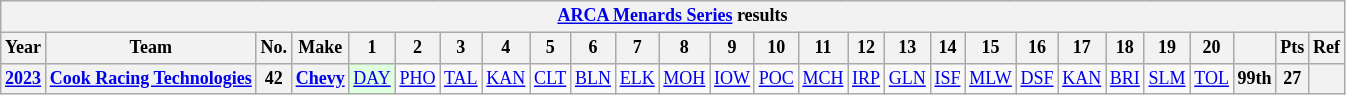<table class="wikitable" style="text-align:center; font-size:75%">
<tr>
<th colspan=27><a href='#'>ARCA Menards Series</a> results</th>
</tr>
<tr>
<th>Year</th>
<th>Team</th>
<th>No.</th>
<th>Make</th>
<th>1</th>
<th>2</th>
<th>3</th>
<th>4</th>
<th>5</th>
<th>6</th>
<th>7</th>
<th>8</th>
<th>9</th>
<th>10</th>
<th>11</th>
<th>12</th>
<th>13</th>
<th>14</th>
<th>15</th>
<th>16</th>
<th>17</th>
<th>18</th>
<th>19</th>
<th>20</th>
<th></th>
<th>Pts</th>
<th>Ref</th>
</tr>
<tr>
<th><a href='#'>2023</a></th>
<th><a href='#'>Cook Racing Technologies</a></th>
<th>42</th>
<th><a href='#'>Chevy</a></th>
<td style="background:#DFFFDF;"><a href='#'>DAY</a><br></td>
<td><a href='#'>PHO</a></td>
<td><a href='#'>TAL</a></td>
<td><a href='#'>KAN</a></td>
<td><a href='#'>CLT</a></td>
<td><a href='#'>BLN</a></td>
<td><a href='#'>ELK</a></td>
<td><a href='#'>MOH</a></td>
<td><a href='#'>IOW</a></td>
<td><a href='#'>POC</a></td>
<td><a href='#'>MCH</a></td>
<td><a href='#'>IRP</a></td>
<td><a href='#'>GLN</a></td>
<td><a href='#'>ISF</a></td>
<td><a href='#'>MLW</a></td>
<td><a href='#'>DSF</a></td>
<td><a href='#'>KAN</a></td>
<td><a href='#'>BRI</a></td>
<td><a href='#'>SLM</a></td>
<td><a href='#'>TOL</a></td>
<th>99th</th>
<th>27</th>
<th></th>
</tr>
</table>
